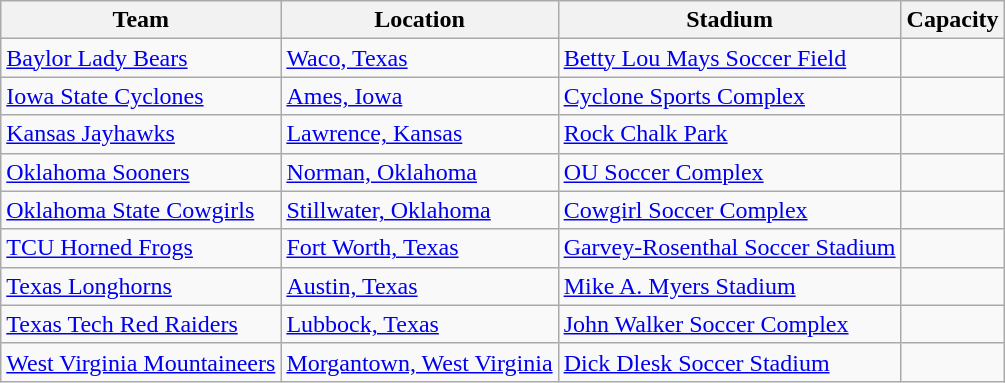<table class="wikitable sortable" style="text-align: left;">
<tr>
<th>Team</th>
<th>Location</th>
<th>Stadium</th>
<th>Capacity</th>
</tr>
<tr>
<td><a href='#'>Baylor Lady Bears</a></td>
<td><a href='#'>Waco, Texas</a></td>
<td><a href='#'>Betty Lou Mays Soccer Field</a></td>
<td align="center"></td>
</tr>
<tr>
<td><a href='#'>Iowa State Cyclones</a></td>
<td><a href='#'>Ames, Iowa</a></td>
<td><a href='#'>Cyclone Sports Complex</a></td>
<td align="center"></td>
</tr>
<tr>
<td><a href='#'>Kansas Jayhawks</a></td>
<td><a href='#'>Lawrence, Kansas</a></td>
<td><a href='#'>Rock Chalk Park</a></td>
<td align="center"></td>
</tr>
<tr>
<td><a href='#'>Oklahoma Sooners</a></td>
<td><a href='#'>Norman, Oklahoma</a></td>
<td><a href='#'>OU Soccer Complex</a></td>
<td align="center"></td>
</tr>
<tr>
<td><a href='#'>Oklahoma State Cowgirls</a></td>
<td><a href='#'>Stillwater, Oklahoma</a></td>
<td><a href='#'>Cowgirl Soccer Complex</a></td>
<td align="center"></td>
</tr>
<tr>
<td><a href='#'>TCU Horned Frogs</a></td>
<td><a href='#'>Fort Worth, Texas</a></td>
<td><a href='#'>Garvey-Rosenthal Soccer Stadium</a></td>
<td align="center"></td>
</tr>
<tr>
<td><a href='#'>Texas Longhorns</a></td>
<td><a href='#'>Austin, Texas</a></td>
<td><a href='#'>Mike A. Myers Stadium</a></td>
<td align="center"></td>
</tr>
<tr>
<td><a href='#'>Texas Tech Red Raiders</a></td>
<td><a href='#'>Lubbock, Texas</a></td>
<td><a href='#'>John Walker Soccer Complex</a></td>
<td align="center"></td>
</tr>
<tr>
<td><a href='#'>West Virginia Mountaineers</a></td>
<td><a href='#'>Morgantown, West Virginia</a></td>
<td><a href='#'>Dick Dlesk Soccer Stadium</a></td>
<td align="center"></td>
</tr>
</table>
